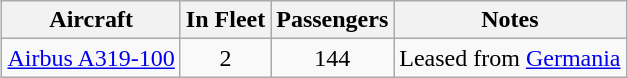<table class="wikitable" style="margin:0.5em auto">
<tr>
<th>Aircraft</th>
<th>In Fleet</th>
<th>Passengers</th>
<th>Notes</th>
</tr>
<tr>
<td><a href='#'>Airbus A319-100</a></td>
<td align=center>2</td>
<td align=center>144</td>
<td>Leased from <a href='#'>Germania</a></td>
</tr>
</table>
